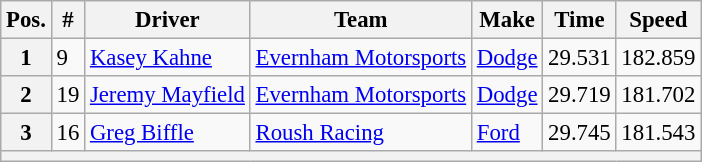<table class="wikitable" style="font-size:95%">
<tr>
<th>Pos.</th>
<th>#</th>
<th>Driver</th>
<th>Team</th>
<th>Make</th>
<th>Time</th>
<th>Speed</th>
</tr>
<tr>
<th>1</th>
<td>9</td>
<td><a href='#'>Kasey Kahne</a></td>
<td><a href='#'>Evernham Motorsports</a></td>
<td><a href='#'>Dodge</a></td>
<td>29.531</td>
<td>182.859</td>
</tr>
<tr>
<th>2</th>
<td>19</td>
<td><a href='#'>Jeremy Mayfield</a></td>
<td><a href='#'>Evernham Motorsports</a></td>
<td><a href='#'>Dodge</a></td>
<td>29.719</td>
<td>181.702</td>
</tr>
<tr>
<th>3</th>
<td>16</td>
<td><a href='#'>Greg Biffle</a></td>
<td><a href='#'>Roush Racing</a></td>
<td><a href='#'>Ford</a></td>
<td>29.745</td>
<td>181.543</td>
</tr>
<tr>
<th colspan="7"></th>
</tr>
</table>
